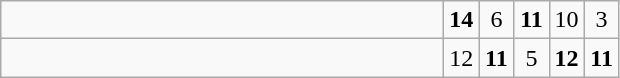<table class="wikitable">
<tr>
<td style="width:18em"></td>
<td align=center style="width:1em"><strong>14</strong></td>
<td align=center style="width:1em">6</td>
<td align=center style="width:1em"><strong>11</strong></td>
<td align=center style="width:1em">10</td>
<td align=center style="width:1em">3</td>
</tr>
<tr>
<td style="width:18em"></td>
<td align=center style="width:1em">12</td>
<td align=center style="width:1em"><strong>11</strong></td>
<td align=center style="width:1em">5</td>
<td align=center style="width:1em"><strong>12</strong></td>
<td align=center style="width:1em"><strong>11</strong></td>
</tr>
</table>
